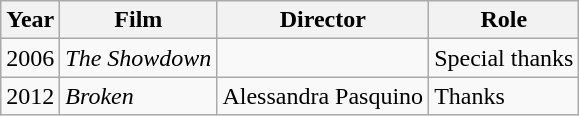<table class="wikitable">
<tr>
<th>Year</th>
<th>Film</th>
<th>Director</th>
<th>Role</th>
</tr>
<tr>
<td>2006</td>
<td><em>The Showdown</em></td>
<td></td>
<td>Special thanks</td>
</tr>
<tr>
<td>2012</td>
<td><em>Broken</em></td>
<td>Alessandra Pasquino</td>
<td>Thanks</td>
</tr>
</table>
